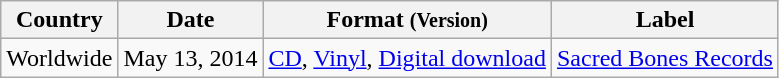<table class="wikitable plainrowheaders">
<tr>
<th>Country</th>
<th>Date</th>
<th>Format <small>(Version)</small></th>
<th>Label</th>
</tr>
<tr>
<td>Worldwide</td>
<td>May 13, 2014</td>
<td><a href='#'>CD</a>, <a href='#'>Vinyl</a>, <a href='#'>Digital download</a></td>
<td><a href='#'>Sacred Bones Records</a></td>
</tr>
</table>
